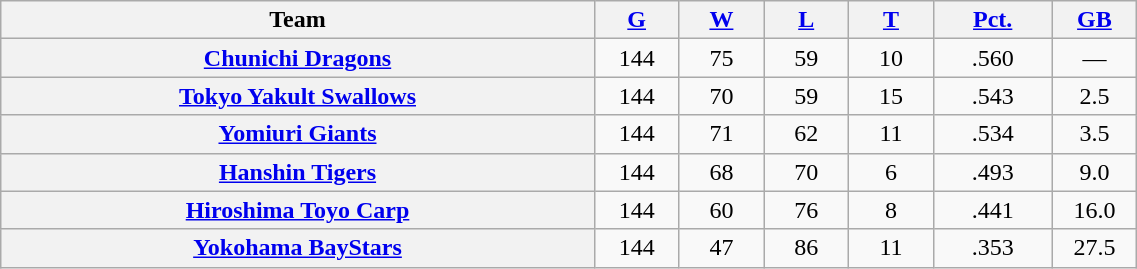<table class="wikitable plainrowheaders" width="60%" style="text-align:center;">
<tr>
<th scope="col" width="35%">Team</th>
<th scope="col" width="5%"><a href='#'>G</a></th>
<th scope="col" width="5%"><a href='#'>W</a></th>
<th scope="col" width="5%"><a href='#'>L</a></th>
<th scope="col" width="5%"><a href='#'>T</a></th>
<th scope="col" width="7%"><a href='#'>Pct.</a></th>
<th scope="col" width="5%"><a href='#'>GB</a></th>
</tr>
<tr>
<th scope="row" style="text-align:center;"><a href='#'>Chunichi Dragons</a></th>
<td>144</td>
<td>75</td>
<td>59</td>
<td>10</td>
<td>.560</td>
<td>—</td>
</tr>
<tr>
<th scope="row" style="text-align:center;"><a href='#'>Tokyo Yakult Swallows</a></th>
<td>144</td>
<td>70</td>
<td>59</td>
<td>15</td>
<td>.543</td>
<td>2.5</td>
</tr>
<tr>
<th scope="row" style="text-align:center;"><a href='#'>Yomiuri Giants</a></th>
<td>144</td>
<td>71</td>
<td>62</td>
<td>11</td>
<td>.534</td>
<td>3.5</td>
</tr>
<tr>
<th scope="row" style="text-align:center;"><a href='#'>Hanshin Tigers</a></th>
<td>144</td>
<td>68</td>
<td>70</td>
<td>6</td>
<td>.493</td>
<td>9.0</td>
</tr>
<tr>
<th scope="row" style="text-align:center;"><a href='#'>Hiroshima Toyo Carp</a></th>
<td>144</td>
<td>60</td>
<td>76</td>
<td>8</td>
<td>.441</td>
<td>16.0</td>
</tr>
<tr>
<th scope="row" style="text-align:center;"><a href='#'>Yokohama BayStars</a></th>
<td>144</td>
<td>47</td>
<td>86</td>
<td>11</td>
<td>.353</td>
<td>27.5</td>
</tr>
</table>
